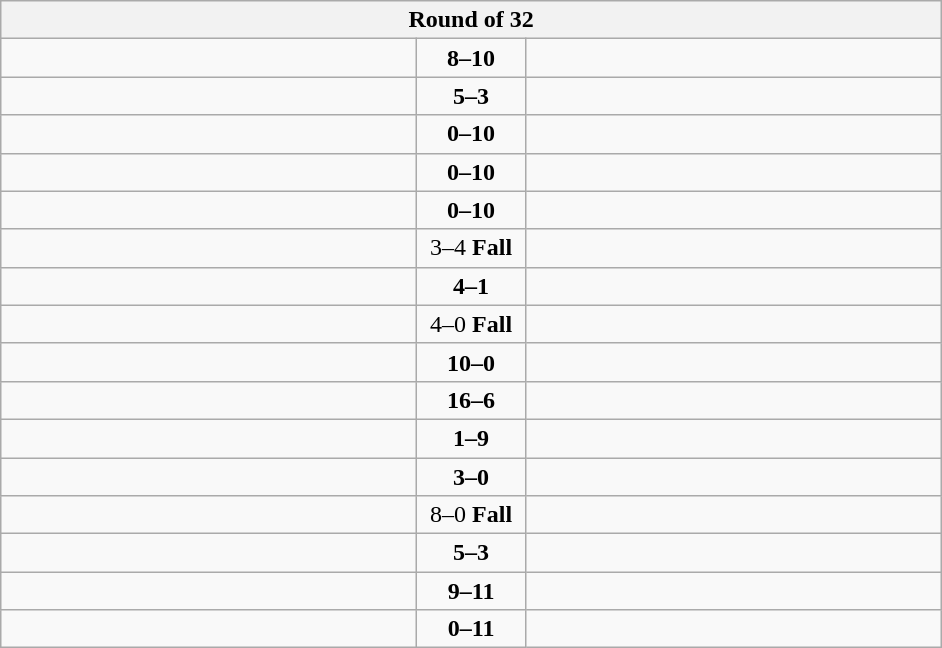<table class="wikitable" style="text-align: center;">
<tr>
<th colspan=3>Round of 32</th>
</tr>
<tr>
<td align=left width="270"></td>
<td align=center width="65"><strong>8–10</strong></td>
<td align=left width="270"><strong></strong></td>
</tr>
<tr>
<td align=left><strong></strong></td>
<td align=center><strong>5–3</strong></td>
<td align=left></td>
</tr>
<tr>
<td align=left></td>
<td align=center><strong>0–10</strong></td>
<td align=left><strong></strong></td>
</tr>
<tr>
<td align=left></td>
<td align=center><strong>0–10</strong></td>
<td align=left><strong></strong></td>
</tr>
<tr>
<td align=left></td>
<td align=center><strong>0–10</strong></td>
<td align=left><strong></strong></td>
</tr>
<tr>
<td align=left></td>
<td align=center>3–4 <strong>Fall</strong></td>
<td align=left><strong></strong></td>
</tr>
<tr>
<td align=left><strong></strong></td>
<td align=center><strong>4–1</strong></td>
<td align=left></td>
</tr>
<tr>
<td align=left><strong></strong></td>
<td align=center>4–0 <strong>Fall</strong></td>
<td align=left></td>
</tr>
<tr>
<td align=left><strong></strong></td>
<td align=center><strong>10–0</strong></td>
<td align=left></td>
</tr>
<tr>
<td align=left><strong></strong></td>
<td align=center><strong>16–6</strong></td>
<td align=left></td>
</tr>
<tr>
<td align=left></td>
<td align=center><strong>1–9</strong></td>
<td align=left><strong></strong></td>
</tr>
<tr>
<td align=left><strong></strong></td>
<td align=center><strong>3–0</strong></td>
<td align=left></td>
</tr>
<tr>
<td align=left><strong></strong></td>
<td align=center>8–0 <strong>Fall</strong></td>
<td align=left></td>
</tr>
<tr>
<td align=left><strong></strong></td>
<td align=center><strong>5–3</strong></td>
<td align=left></td>
</tr>
<tr>
<td align=left></td>
<td align=center><strong>9–11</strong></td>
<td align=left><strong></strong></td>
</tr>
<tr>
<td align=left></td>
<td align=center><strong>0–11</strong></td>
<td align=left><strong></strong></td>
</tr>
</table>
